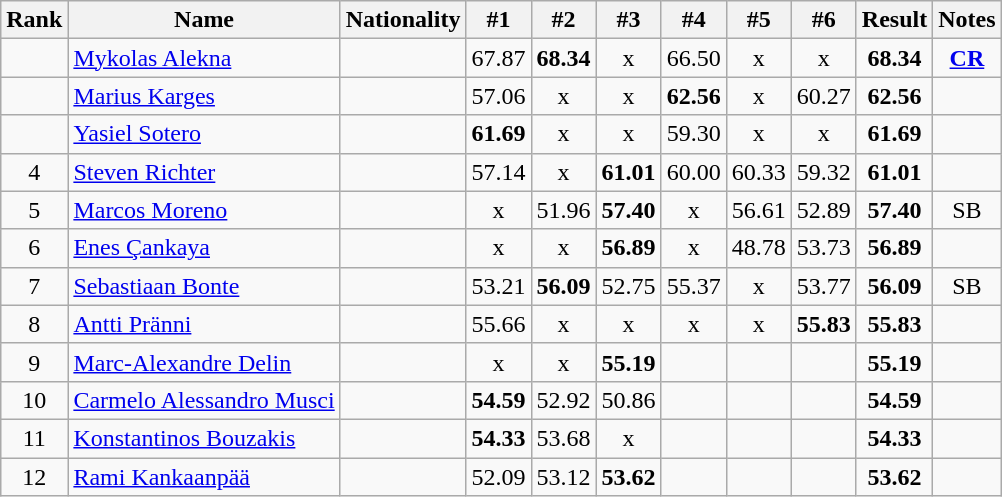<table class="wikitable sortable" style="text-align:center">
<tr>
<th>Rank</th>
<th>Name</th>
<th>Nationality</th>
<th>#1</th>
<th>#2</th>
<th>#3</th>
<th>#4</th>
<th>#5</th>
<th>#6</th>
<th>Result</th>
<th>Notes</th>
</tr>
<tr>
<td></td>
<td align=left><a href='#'>Mykolas Alekna</a></td>
<td align=left></td>
<td>67.87</td>
<td><strong>68.34</strong></td>
<td>x</td>
<td>66.50</td>
<td>x</td>
<td>x</td>
<td><strong>68.34</strong></td>
<td><strong><a href='#'>CR</a></strong></td>
</tr>
<tr>
<td></td>
<td align=left><a href='#'>Marius Karges</a></td>
<td align=left></td>
<td>57.06</td>
<td>x</td>
<td>x</td>
<td><strong>62.56</strong></td>
<td>x</td>
<td>60.27</td>
<td><strong>62.56</strong></td>
<td></td>
</tr>
<tr>
<td></td>
<td align=left><a href='#'>Yasiel Sotero</a></td>
<td align=left></td>
<td><strong>61.69</strong></td>
<td>x</td>
<td>x</td>
<td>59.30</td>
<td>x</td>
<td>x</td>
<td><strong>61.69</strong></td>
<td></td>
</tr>
<tr>
<td>4</td>
<td align=left><a href='#'>Steven Richter</a></td>
<td align=left></td>
<td>57.14</td>
<td>x</td>
<td><strong>61.01</strong></td>
<td>60.00</td>
<td>60.33</td>
<td>59.32</td>
<td><strong>61.01</strong></td>
<td></td>
</tr>
<tr>
<td>5</td>
<td align=left><a href='#'>Marcos Moreno</a></td>
<td align=left></td>
<td>x</td>
<td>51.96</td>
<td><strong>57.40</strong></td>
<td>x</td>
<td>56.61</td>
<td>52.89</td>
<td><strong>57.40</strong></td>
<td>SB</td>
</tr>
<tr>
<td>6</td>
<td align=left><a href='#'>Enes Çankaya</a></td>
<td align=left></td>
<td>x</td>
<td>x</td>
<td><strong>56.89</strong></td>
<td>x</td>
<td>48.78</td>
<td>53.73</td>
<td><strong>56.89</strong></td>
<td></td>
</tr>
<tr>
<td>7</td>
<td align=left><a href='#'>Sebastiaan Bonte</a></td>
<td align=left></td>
<td>53.21</td>
<td><strong>56.09</strong></td>
<td>52.75</td>
<td>55.37</td>
<td>x</td>
<td>53.77</td>
<td><strong>56.09</strong></td>
<td>SB</td>
</tr>
<tr>
<td>8</td>
<td align=left><a href='#'>Antti Pränni</a></td>
<td align=left></td>
<td>55.66</td>
<td>x</td>
<td>x</td>
<td>x</td>
<td>x</td>
<td><strong>55.83</strong></td>
<td><strong>55.83</strong></td>
<td></td>
</tr>
<tr>
<td>9</td>
<td align=left><a href='#'>Marc-Alexandre Delin</a></td>
<td align=left></td>
<td>x</td>
<td>x</td>
<td><strong>55.19</strong></td>
<td></td>
<td></td>
<td></td>
<td><strong>55.19</strong></td>
<td></td>
</tr>
<tr>
<td>10</td>
<td align=left><a href='#'>Carmelo Alessandro Musci</a></td>
<td align=left></td>
<td><strong>54.59</strong></td>
<td>52.92</td>
<td>50.86</td>
<td></td>
<td></td>
<td></td>
<td><strong>54.59</strong></td>
<td></td>
</tr>
<tr>
<td>11</td>
<td align=left><a href='#'>Konstantinos Bouzakis</a></td>
<td align=left></td>
<td><strong>54.33</strong></td>
<td>53.68</td>
<td>x</td>
<td></td>
<td></td>
<td></td>
<td><strong>54.33</strong></td>
<td></td>
</tr>
<tr>
<td>12</td>
<td align=left><a href='#'>Rami Kankaanpää</a></td>
<td align=left></td>
<td>52.09</td>
<td>53.12</td>
<td><strong>53.62</strong></td>
<td></td>
<td></td>
<td></td>
<td><strong>53.62</strong></td>
<td></td>
</tr>
</table>
